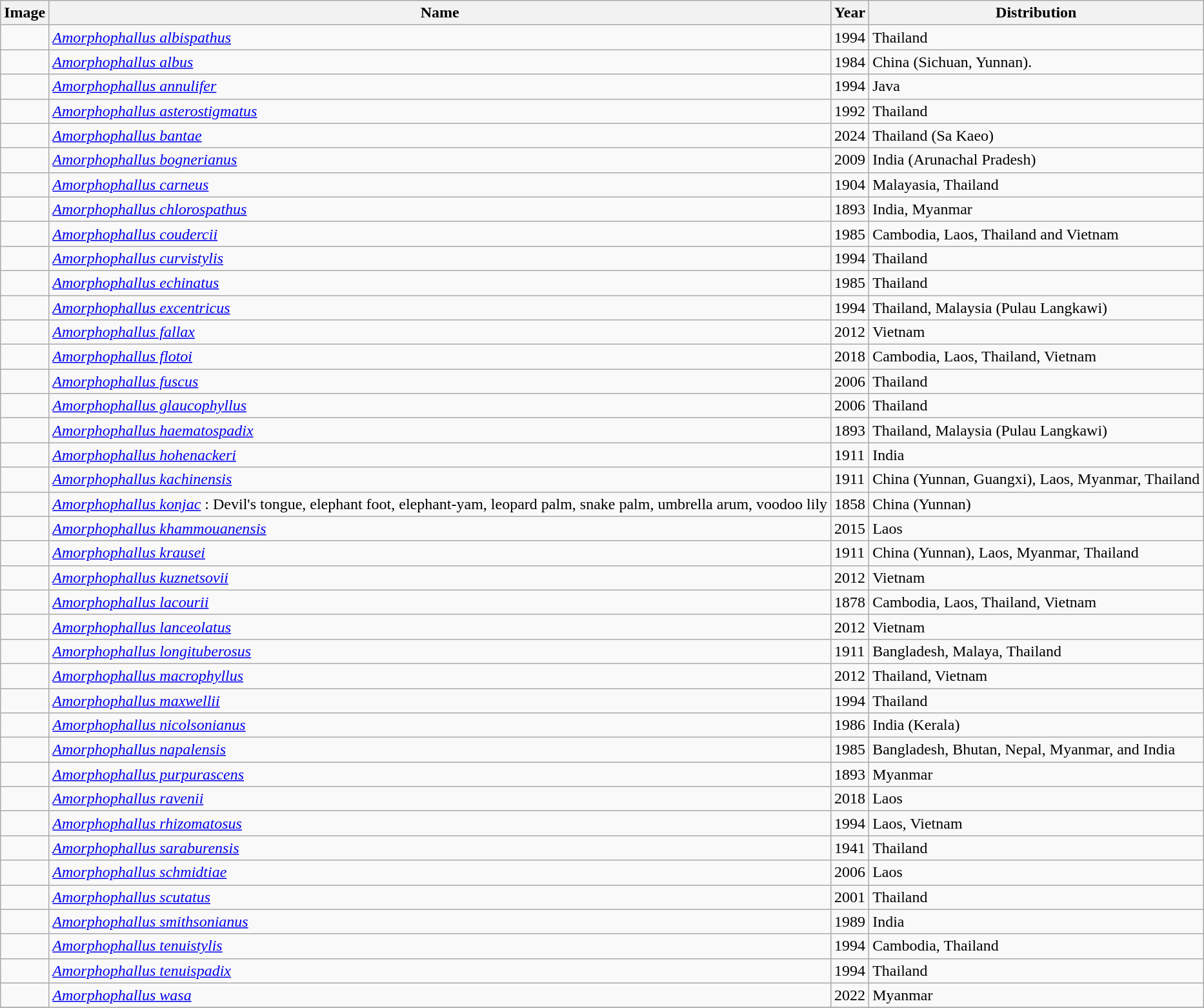<table class="wikitable sortable collapsible">
<tr>
<th>Image</th>
<th>Name</th>
<th>Year</th>
<th>Distribution</th>
</tr>
<tr>
<td></td>
<td><em><a href='#'>Amorphophallus albispathus</a></em> </td>
<td>1994</td>
<td>Thailand</td>
</tr>
<tr>
<td></td>
<td><em><a href='#'>Amorphophallus albus</a></em> </td>
<td>1984</td>
<td>China (Sichuan, Yunnan).</td>
</tr>
<tr>
<td></td>
<td><em><a href='#'>Amorphophallus annulifer</a></em> </td>
<td>1994</td>
<td>Java</td>
</tr>
<tr>
<td></td>
<td><em><a href='#'>Amorphophallus asterostigmatus</a></em> </td>
<td>1992</td>
<td>Thailand</td>
</tr>
<tr>
<td></td>
<td><em><a href='#'>Amorphophallus bantae</a></em> </td>
<td>2024</td>
<td>Thailand (Sa Kaeo)</td>
</tr>
<tr>
<td></td>
<td><em><a href='#'>Amorphophallus bognerianus</a></em> </td>
<td>2009</td>
<td>India (Arunachal Pradesh)</td>
</tr>
<tr>
<td></td>
<td><em><a href='#'>Amorphophallus carneus</a></em> </td>
<td>1904</td>
<td>Malayasia, Thailand</td>
</tr>
<tr>
<td></td>
<td><em><a href='#'>Amorphophallus chlorospathus</a></em> </td>
<td>1893</td>
<td>India, Myanmar</td>
</tr>
<tr>
<td></td>
<td><em><a href='#'>Amorphophallus coudercii</a></em> </td>
<td>1985</td>
<td>Cambodia, Laos, Thailand and Vietnam</td>
</tr>
<tr>
<td></td>
<td><em><a href='#'>Amorphophallus curvistylis</a></em> </td>
<td>1994</td>
<td>Thailand</td>
</tr>
<tr>
<td></td>
<td><em><a href='#'>Amorphophallus echinatus</a></em> </td>
<td>1985</td>
<td>Thailand</td>
</tr>
<tr>
<td></td>
<td><em><a href='#'>Amorphophallus excentricus</a></em> </td>
<td>1994</td>
<td>Thailand, Malaysia (Pulau Langkawi)</td>
</tr>
<tr>
<td></td>
<td><em><a href='#'>Amorphophallus fallax</a></em> </td>
<td>2012</td>
<td>Vietnam</td>
</tr>
<tr>
<td></td>
<td><em><a href='#'>Amorphophallus flotoi</a></em> </td>
<td>2018</td>
<td>Cambodia, Laos, Thailand, Vietnam</td>
</tr>
<tr>
<td></td>
<td><em><a href='#'>Amorphophallus fuscus</a></em> </td>
<td>2006</td>
<td>Thailand</td>
</tr>
<tr>
<td></td>
<td><em><a href='#'>Amorphophallus glaucophyllus</a></em> </td>
<td>2006</td>
<td>Thailand</td>
</tr>
<tr>
<td></td>
<td><em><a href='#'>Amorphophallus haematospadix</a></em> </td>
<td>1893</td>
<td>Thailand, Malaysia (Pulau Langkawi)</td>
</tr>
<tr>
<td></td>
<td><em><a href='#'>Amorphophallus hohenackeri</a></em> </td>
<td>1911</td>
<td>India</td>
</tr>
<tr>
<td></td>
<td><em><a href='#'>Amorphophallus kachinensis</a></em> </td>
<td>1911</td>
<td>China (Yunnan, Guangxi), Laos, Myanmar, Thailand</td>
</tr>
<tr>
<td></td>
<td><em><a href='#'>Amorphophallus konjac</a></em> : Devil's tongue, elephant foot, elephant-yam, leopard palm, snake palm, umbrella arum, voodoo lily</td>
<td>1858</td>
<td>China (Yunnan)</td>
</tr>
<tr>
<td></td>
<td><em><a href='#'>Amorphophallus khammouanensis</a></em> </td>
<td>2015</td>
<td>Laos</td>
</tr>
<tr>
<td></td>
<td><em><a href='#'>Amorphophallus krausei</a></em> </td>
<td>1911</td>
<td>China (Yunnan), Laos, Myanmar, Thailand</td>
</tr>
<tr>
<td></td>
<td><em><a href='#'>Amorphophallus kuznetsovii</a></em> </td>
<td>2012</td>
<td>Vietnam</td>
</tr>
<tr>
<td></td>
<td><em><a href='#'>Amorphophallus lacourii</a></em> </td>
<td>1878</td>
<td>Cambodia, Laos, Thailand, Vietnam</td>
</tr>
<tr>
<td></td>
<td><em><a href='#'>Amorphophallus lanceolatus</a></em> </td>
<td>2012</td>
<td>Vietnam</td>
</tr>
<tr>
<td></td>
<td><em><a href='#'>Amorphophallus longituberosus</a></em> </td>
<td>1911</td>
<td>Bangladesh, Malaya, Thailand</td>
</tr>
<tr>
<td></td>
<td><em><a href='#'>Amorphophallus macrophyllus</a></em> </td>
<td>2012</td>
<td>Thailand, Vietnam</td>
</tr>
<tr>
<td></td>
<td><em><a href='#'>Amorphophallus maxwellii</a></em> </td>
<td>1994</td>
<td>Thailand</td>
</tr>
<tr>
<td></td>
<td><em><a href='#'>Amorphophallus nicolsonianus</a></em> </td>
<td>1986</td>
<td>India (Kerala)</td>
</tr>
<tr>
<td></td>
<td><em><a href='#'>Amorphophallus napalensis</a></em> </td>
<td>1985</td>
<td>Bangladesh, Bhutan, Nepal, Myanmar, and India</td>
</tr>
<tr>
<td></td>
<td><em><a href='#'>Amorphophallus purpurascens</a></em> </td>
<td>1893</td>
<td>Myanmar</td>
</tr>
<tr>
<td></td>
<td><em><a href='#'>Amorphophallus ravenii</a></em> </td>
<td>2018</td>
<td>Laos</td>
</tr>
<tr>
<td></td>
<td><em><a href='#'>Amorphophallus rhizomatosus</a></em> </td>
<td>1994</td>
<td>Laos, Vietnam</td>
</tr>
<tr>
<td></td>
<td><em><a href='#'>Amorphophallus saraburensis</a></em> </td>
<td>1941</td>
<td>Thailand</td>
</tr>
<tr>
<td></td>
<td><em><a href='#'>Amorphophallus schmidtiae</a></em> </td>
<td>2006</td>
<td>Laos</td>
</tr>
<tr>
<td></td>
<td><em><a href='#'>Amorphophallus scutatus</a></em> </td>
<td>2001</td>
<td>Thailand</td>
</tr>
<tr>
<td></td>
<td><em><a href='#'>Amorphophallus smithsonianus</a></em> </td>
<td>1989</td>
<td>India</td>
</tr>
<tr>
<td></td>
<td><em><a href='#'>Amorphophallus tenuistylis</a></em> </td>
<td>1994</td>
<td>Cambodia, Thailand</td>
</tr>
<tr>
<td></td>
<td><em><a href='#'>Amorphophallus tenuispadix</a></em> </td>
<td>1994</td>
<td>Thailand</td>
</tr>
<tr>
<td></td>
<td><em><a href='#'>Amorphophallus wasa</a></em> </td>
<td>2022</td>
<td>Myanmar</td>
</tr>
<tr>
</tr>
</table>
